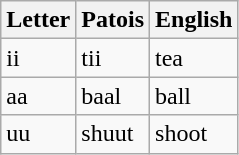<table class="wikitable">
<tr>
<th>Letter</th>
<th>Patois</th>
<th>English</th>
</tr>
<tr>
<td>ii</td>
<td>tii</td>
<td>tea</td>
</tr>
<tr>
<td>aa</td>
<td>baal</td>
<td>ball</td>
</tr>
<tr>
<td>uu</td>
<td>shuut</td>
<td>shoot</td>
</tr>
</table>
